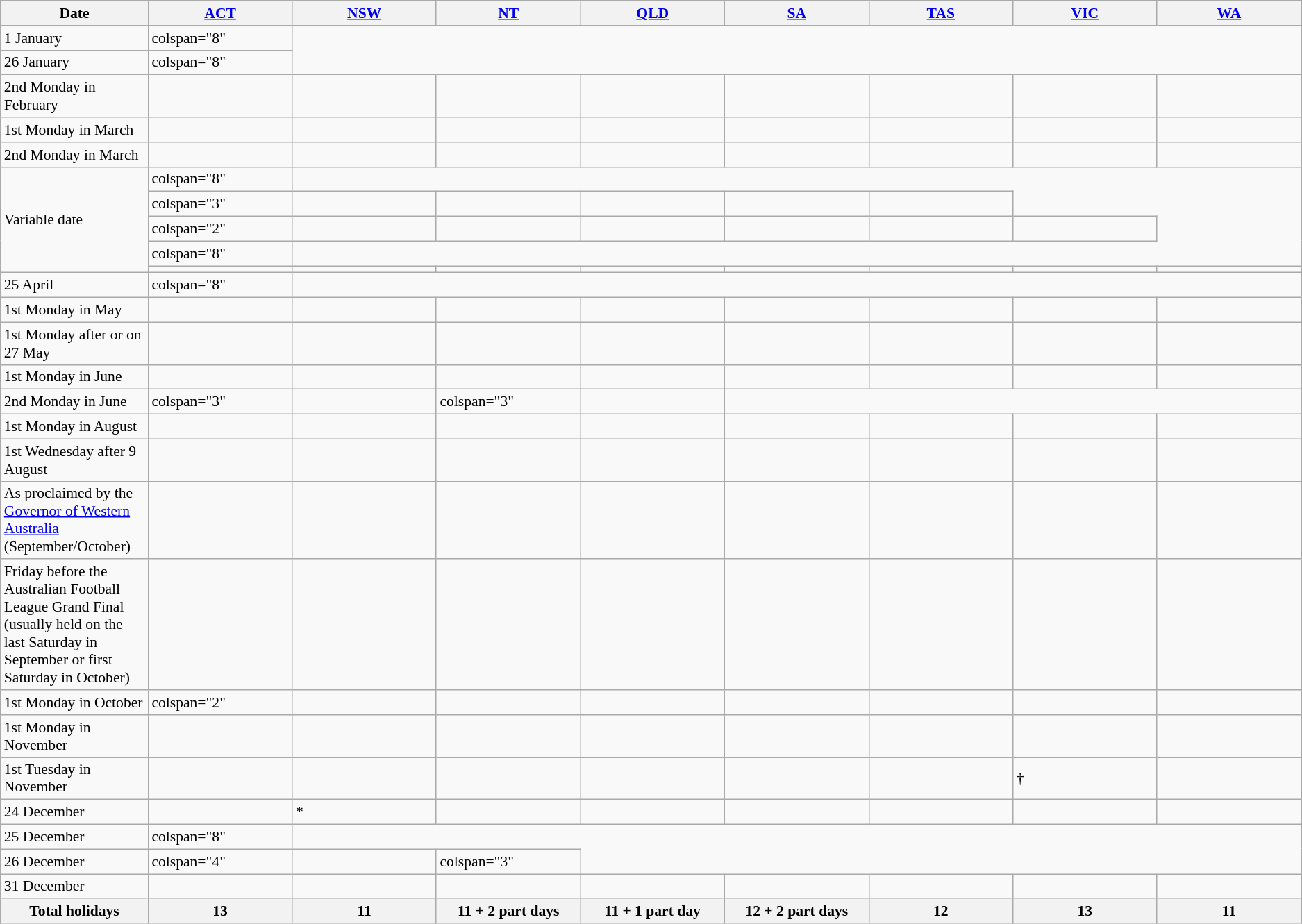<table class="wikitable" style="font-size:90%;">
<tr>
<th width=10%>Date</th>
<th width=10%><a href='#'>ACT</a></th>
<th width=10%><a href='#'>NSW</a></th>
<th width=10%><a href='#'>NT</a></th>
<th width=10%><a href='#'>QLD</a></th>
<th width=10%><a href='#'>SA</a></th>
<th width=10%><a href='#'>TAS</a></th>
<th width=10%><a href='#'>VIC</a></th>
<th width=10%><a href='#'>WA</a></th>
</tr>
<tr>
<td>1 January</td>
<td>colspan="8" </td>
</tr>
<tr>
<td>26 January</td>
<td>colspan="8" </td>
</tr>
<tr>
<td>2nd Monday in February</td>
<td></td>
<td></td>
<td></td>
<td></td>
<td></td>
<td></td>
<td></td>
<td></td>
</tr>
<tr>
<td>1st Monday in March</td>
<td></td>
<td></td>
<td></td>
<td></td>
<td></td>
<td></td>
<td></td>
<td></td>
</tr>
<tr>
<td>2nd Monday in March</td>
<td></td>
<td></td>
<td></td>
<td></td>
<td></td>
<td></td>
<td></td>
<td></td>
</tr>
<tr>
<td rowspan="5">Variable date</td>
<td>colspan="8" </td>
</tr>
<tr>
<td>colspan="3" </td>
<td></td>
<td></td>
<td> </td>
<td></td>
<td> </td>
</tr>
<tr>
<td>colspan="2" </td>
<td></td>
<td></td>
<td></td>
<td></td>
<td></td>
<td></td>
</tr>
<tr>
<td>colspan="8" </td>
</tr>
<tr>
<td></td>
<td></td>
<td></td>
<td></td>
<td></td>
<td></td>
<td></td>
<td></td>
</tr>
<tr>
<td>25 April</td>
<td>colspan="8" </td>
</tr>
<tr>
<td>1st Monday in May</td>
<td></td>
<td></td>
<td></td>
<td></td>
<td></td>
<td></td>
<td></td>
<td></td>
</tr>
<tr>
<td>1st Monday after or on 27 May</td>
<td></td>
<td></td>
<td></td>
<td></td>
<td></td>
<td></td>
<td></td>
<td></td>
</tr>
<tr>
<td>1st Monday in June</td>
<td></td>
<td></td>
<td></td>
<td></td>
<td></td>
<td></td>
<td></td>
<td></td>
</tr>
<tr>
<td>2nd Monday in June</td>
<td>colspan="3" </td>
<td></td>
<td>colspan="3" </td>
<td></td>
</tr>
<tr>
<td>1st Monday in August</td>
<td></td>
<td></td>
<td></td>
<td></td>
<td></td>
<td></td>
<td></td>
<td></td>
</tr>
<tr>
<td>1st Wednesday after 9 August</td>
<td></td>
<td></td>
<td></td>
<td></td>
<td></td>
<td></td>
<td></td>
<td></td>
</tr>
<tr>
<td>As proclaimed by the <a href='#'>Governor of Western Australia</a> (September/October)</td>
<td></td>
<td></td>
<td></td>
<td></td>
<td></td>
<td></td>
<td></td>
<td></td>
</tr>
<tr>
<td>Friday before the Australian Football League Grand Final (usually held on the last Saturday in September or first Saturday in October)</td>
<td></td>
<td></td>
<td></td>
<td></td>
<td></td>
<td></td>
<td></td>
<td></td>
</tr>
<tr>
<td>1st Monday in October</td>
<td>colspan="2" </td>
<td></td>
<td></td>
<td></td>
<td></td>
<td></td>
<td></td>
</tr>
<tr>
<td>1st Monday in November</td>
<td></td>
<td></td>
<td></td>
<td></td>
<td></td>
<td></td>
<td></td>
<td></td>
</tr>
<tr>
<td>1st Tuesday in November</td>
<td></td>
<td></td>
<td></td>
<td></td>
<td></td>
<td></td>
<td>†</td>
<td></td>
</tr>
<tr>
<td>24 December</td>
<td></td>
<td>*</td>
<td></td>
<td></td>
<td></td>
<td></td>
<td></td>
<td></td>
</tr>
<tr>
<td>25 December</td>
<td>colspan="8" </td>
</tr>
<tr>
<td>26 December</td>
<td>colspan="4" </td>
<td></td>
<td>colspan="3" </td>
</tr>
<tr>
<td>31 December</td>
<td></td>
<td></td>
<td></td>
<td></td>
<td></td>
<td></td>
<td></td>
<td></td>
</tr>
<tr>
<th>Total holidays</th>
<th>13</th>
<th>11</th>
<th>11 + 2 part days</th>
<th>11 + 1 part day</th>
<th>12 + 2 part days</th>
<th>12</th>
<th>13</th>
<th>11</th>
</tr>
</table>
